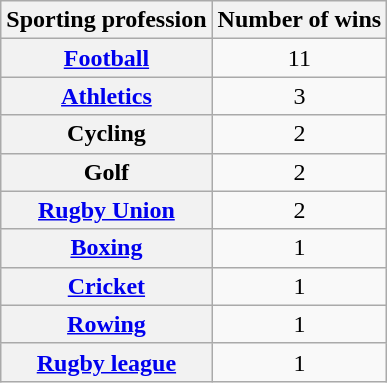<table class="wikitable plainrowheaders sortable">
<tr>
<th scope=col>Sporting profession</th>
<th scope=col>Number of wins</th>
</tr>
<tr>
<th scope=row><a href='#'>Football</a></th>
<td align=center>11</td>
</tr>
<tr>
<th scope=row><a href='#'>Athletics</a></th>
<td align=center>3</td>
</tr>
<tr>
<th scope=row>Cycling</th>
<td align=center>2</td>
</tr>
<tr>
<th scope=row>Golf</th>
<td align=center>2</td>
</tr>
<tr>
<th scope=row><a href='#'>Rugby Union</a></th>
<td align=center>2</td>
</tr>
<tr>
<th scope=row><a href='#'>Boxing</a></th>
<td align=center>1</td>
</tr>
<tr>
<th scope=row><a href='#'>Cricket</a></th>
<td align=center>1</td>
</tr>
<tr>
<th scope=row><a href='#'>Rowing</a></th>
<td align=center>1</td>
</tr>
<tr>
<th scope=row><a href='#'>Rugby league</a></th>
<td align=center>1</td>
</tr>
</table>
